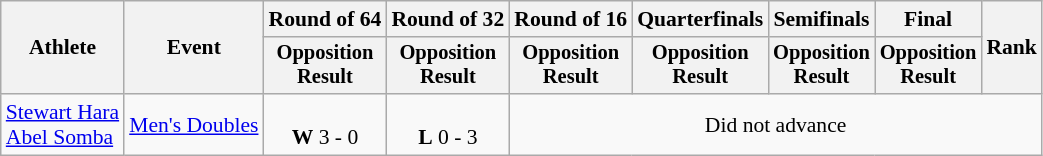<table class="wikitable" style="font-size:90%">
<tr>
<th rowspan=2>Athlete</th>
<th rowspan=2>Event</th>
<th>Round of 64</th>
<th>Round of 32</th>
<th>Round of 16</th>
<th>Quarterfinals</th>
<th>Semifinals</th>
<th>Final</th>
<th rowspan=2>Rank</th>
</tr>
<tr style="font-size:95%">
<th>Opposition<br>Result</th>
<th>Opposition<br>Result</th>
<th>Opposition<br>Result</th>
<th>Opposition<br>Result</th>
<th>Opposition<br>Result</th>
<th>Opposition<br>Result</th>
</tr>
<tr align=center>
<td align=left><a href='#'>Stewart Hara</a><br><a href='#'>Abel Somba</a></td>
<td align=left><a href='#'>Men's Doubles</a></td>
<td><br><strong>W</strong> 3 - 0</td>
<td><br><strong>L</strong> 0 - 3</td>
<td colspan=5>Did not advance</td>
</tr>
</table>
